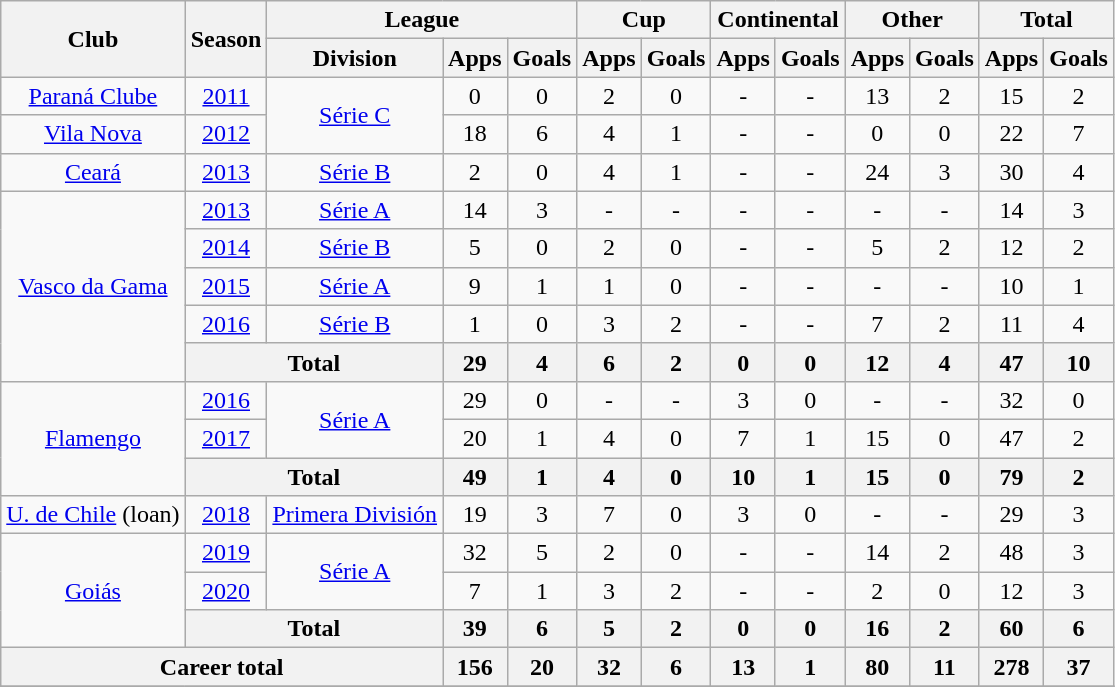<table class="wikitable" style="text-align: center;">
<tr>
<th rowspan="2">Club</th>
<th rowspan="2">Season</th>
<th colspan="3">League</th>
<th colspan="2">Cup</th>
<th colspan="2">Continental</th>
<th colspan="2">Other</th>
<th colspan="2">Total</th>
</tr>
<tr>
<th>Division</th>
<th>Apps</th>
<th>Goals</th>
<th>Apps</th>
<th>Goals</th>
<th>Apps</th>
<th>Goals</th>
<th>Apps</th>
<th>Goals</th>
<th>Apps</th>
<th>Goals</th>
</tr>
<tr>
<td rowspan="1" valign="center"><a href='#'>Paraná Clube</a></td>
<td><a href='#'>2011</a></td>
<td rowspan="2" valign="center"><a href='#'>Série C</a></td>
<td>0</td>
<td>0</td>
<td>2</td>
<td>0</td>
<td>-</td>
<td>-</td>
<td>13</td>
<td>2</td>
<td>15</td>
<td>2</td>
</tr>
<tr>
<td rowspan="1" valign="center"><a href='#'>Vila Nova</a></td>
<td><a href='#'>2012</a></td>
<td>18</td>
<td>6</td>
<td>4</td>
<td>1</td>
<td>-</td>
<td>-</td>
<td>0</td>
<td>0</td>
<td>22</td>
<td>7</td>
</tr>
<tr>
<td rowspan="1" valign="center"><a href='#'>Ceará</a></td>
<td><a href='#'>2013</a></td>
<td><a href='#'>Série B</a></td>
<td>2</td>
<td>0</td>
<td>4</td>
<td>1</td>
<td>-</td>
<td>-</td>
<td>24</td>
<td>3</td>
<td>30</td>
<td>4</td>
</tr>
<tr>
<td rowspan="5" valign="center"><a href='#'>Vasco da Gama</a></td>
<td><a href='#'>2013</a></td>
<td><a href='#'>Série A</a></td>
<td>14</td>
<td>3</td>
<td>-</td>
<td>-</td>
<td>-</td>
<td>-</td>
<td>-</td>
<td>-</td>
<td>14</td>
<td>3</td>
</tr>
<tr>
<td><a href='#'>2014</a></td>
<td><a href='#'>Série B</a></td>
<td>5</td>
<td>0</td>
<td>2</td>
<td>0</td>
<td>-</td>
<td>-</td>
<td>5</td>
<td>2</td>
<td>12</td>
<td>2</td>
</tr>
<tr>
<td><a href='#'>2015</a></td>
<td><a href='#'>Série A</a></td>
<td>9</td>
<td>1</td>
<td>1</td>
<td>0</td>
<td>-</td>
<td>-</td>
<td>-</td>
<td>-</td>
<td>10</td>
<td>1</td>
</tr>
<tr>
<td><a href='#'>2016</a></td>
<td><a href='#'>Série B</a></td>
<td>1</td>
<td>0</td>
<td>3</td>
<td>2</td>
<td>-</td>
<td>-</td>
<td>7</td>
<td>2</td>
<td>11</td>
<td>4</td>
</tr>
<tr>
<th colspan="2"><strong>Total</strong></th>
<th>29</th>
<th>4</th>
<th>6</th>
<th>2</th>
<th>0</th>
<th>0</th>
<th>12</th>
<th>4</th>
<th>47</th>
<th>10</th>
</tr>
<tr>
<td rowspan="3" valign="center"><a href='#'>Flamengo</a></td>
<td><a href='#'>2016</a></td>
<td rowspan="2" valign="center"><a href='#'>Série A</a></td>
<td>29</td>
<td>0</td>
<td>-</td>
<td>-</td>
<td>3</td>
<td>0</td>
<td>-</td>
<td>-</td>
<td>32</td>
<td>0</td>
</tr>
<tr>
<td><a href='#'>2017</a></td>
<td>20</td>
<td>1</td>
<td>4</td>
<td>0</td>
<td>7</td>
<td>1</td>
<td>15</td>
<td>0</td>
<td>47</td>
<td>2</td>
</tr>
<tr>
<th colspan="2"><strong>Total</strong></th>
<th>49</th>
<th>1</th>
<th>4</th>
<th>0</th>
<th>10</th>
<th>1</th>
<th>15</th>
<th>0</th>
<th>79</th>
<th>2</th>
</tr>
<tr>
<td rowspan="1" valign="center"><a href='#'>U. de Chile</a> (loan)</td>
<td><a href='#'>2018</a></td>
<td><a href='#'>Primera División</a></td>
<td>19</td>
<td>3</td>
<td>7</td>
<td>0</td>
<td>3</td>
<td>0</td>
<td>-</td>
<td>-</td>
<td>29</td>
<td>3</td>
</tr>
<tr>
<td rowspan="3" valign="center"><a href='#'>Goiás</a></td>
<td><a href='#'>2019</a></td>
<td rowspan="2" valign="center"><a href='#'>Série A</a></td>
<td>32</td>
<td>5</td>
<td>2</td>
<td>0</td>
<td>-</td>
<td>-</td>
<td>14</td>
<td>2</td>
<td>48</td>
<td>3</td>
</tr>
<tr>
<td><a href='#'>2020</a></td>
<td>7</td>
<td>1</td>
<td>3</td>
<td>2</td>
<td>-</td>
<td>-</td>
<td>2</td>
<td>0</td>
<td>12</td>
<td>3</td>
</tr>
<tr>
<th colspan="2"><strong>Total</strong></th>
<th>39</th>
<th>6</th>
<th>5</th>
<th>2</th>
<th>0</th>
<th>0</th>
<th>16</th>
<th>2</th>
<th>60</th>
<th>6</th>
</tr>
<tr>
<th colspan="3"><strong>Career total</strong></th>
<th>156</th>
<th>20</th>
<th>32</th>
<th>6</th>
<th>13</th>
<th>1</th>
<th>80</th>
<th>11</th>
<th>278</th>
<th>37</th>
</tr>
<tr>
</tr>
</table>
